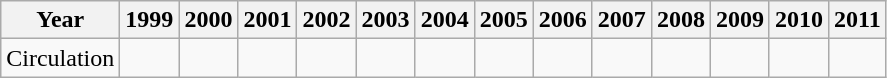<table class="wikitable">
<tr>
<th>Year</th>
<th>1999</th>
<th>2000</th>
<th>2001</th>
<th>2002</th>
<th>2003</th>
<th>2004</th>
<th>2005</th>
<th>2006</th>
<th>2007</th>
<th>2008</th>
<th>2009</th>
<th>2010</th>
<th>2011</th>
</tr>
<tr>
<td>Circulation</td>
<td></td>
<td></td>
<td></td>
<td></td>
<td></td>
<td></td>
<td></td>
<td></td>
<td></td>
<td></td>
<td></td>
<td></td>
<td></td>
</tr>
</table>
